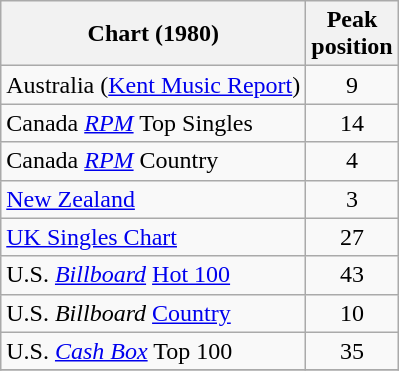<table class="wikitable sortable">
<tr>
<th align="left">Chart (1980)</th>
<th align="left">Peak<br>position</th>
</tr>
<tr>
<td>Australia (<a href='#'>Kent Music Report</a>)</td>
<td style="text-align:center;">9</td>
</tr>
<tr>
<td>Canada <em><a href='#'>RPM</a></em> Top Singles</td>
<td style="text-align:center;">14</td>
</tr>
<tr>
<td>Canada <em><a href='#'>RPM</a></em> Country</td>
<td style="text-align:center;">4</td>
</tr>
<tr>
<td><a href='#'>New Zealand</a></td>
<td align="center">3</td>
</tr>
<tr>
<td><a href='#'>UK Singles Chart</a></td>
<td style="text-align:center;">27</td>
</tr>
<tr>
<td>U.S. <em><a href='#'>Billboard</a></em> <a href='#'>Hot 100</a></td>
<td style="text-align:center;">43</td>
</tr>
<tr>
<td>U.S. <em>Billboard</em> <a href='#'>Country</a></td>
<td style="text-align:center;">10</td>
</tr>
<tr>
<td>U.S. <em><a href='#'>Cash Box</a></em> Top 100 </td>
<td style="text-align:center;">35</td>
</tr>
<tr>
</tr>
</table>
